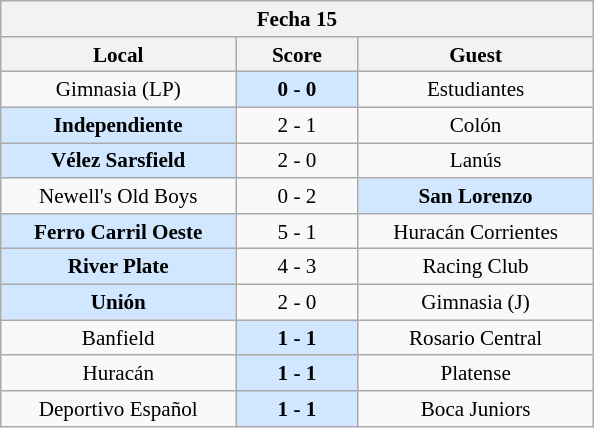<table class="wikitable nowrap" style="font-size:88%; float:left; margin-right:1em;">
<tr>
<th colspan=3 align=center>Fecha 15</th>
</tr>
<tr>
<th width="150">Local</th>
<th width="75">Score</th>
<th width="150">Guest</th>
</tr>
<tr align=center>
<td>Gimnasia (LP)</td>
<td bgcolor=#D0E7FF><strong>0 - 0</strong></td>
<td>Estudiantes</td>
</tr>
<tr align=center>
<td bgcolor=#D0E7FF><strong>Independiente</strong></td>
<td>2 - 1</td>
<td>Colón</td>
</tr>
<tr align=center>
<td bgcolor=#D0E7FF><strong>Vélez Sarsfield</strong></td>
<td>2 - 0</td>
<td>Lanús</td>
</tr>
<tr align=center>
<td>Newell's Old Boys</td>
<td>0 - 2</td>
<td bgcolor=#D0E7FF><strong>San Lorenzo</strong></td>
</tr>
<tr align=center>
<td bgcolor=#D0E7FF><strong>Ferro Carril Oeste</strong></td>
<td>5 - 1</td>
<td>Huracán Corrientes</td>
</tr>
<tr align=center>
<td bgcolor=#D0E7FF><strong>River Plate</strong></td>
<td>4 - 3</td>
<td>Racing Club</td>
</tr>
<tr align=center>
<td bgcolor=#D0E7FF><strong>Unión</strong></td>
<td>2 - 0</td>
<td>Gimnasia (J)</td>
</tr>
<tr align=center>
<td>Banfield</td>
<td bgcolor=#D0E7FF><strong>1 - 1</strong></td>
<td>Rosario Central</td>
</tr>
<tr align=center>
<td>Huracán</td>
<td bgcolor=#D0E7FF><strong>1 - 1</strong></td>
<td>Platense</td>
</tr>
<tr align=center>
<td>Deportivo Español</td>
<td bgcolor=#D0E7FF><strong>1 - 1</strong></td>
<td>Boca Juniors</td>
</tr>
</table>
